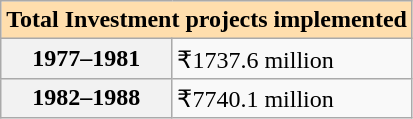<table class="wikitable">
<tr>
<td colspan="2" style="background:#ffdead;"><strong>Total Investment projects implemented</strong></td>
</tr>
<tr>
<th><strong>1977–1981</strong></th>
<td>₹1737.6 million</td>
</tr>
<tr>
<th><strong>1982–1988</strong></th>
<td>₹7740.1 million</td>
</tr>
</table>
